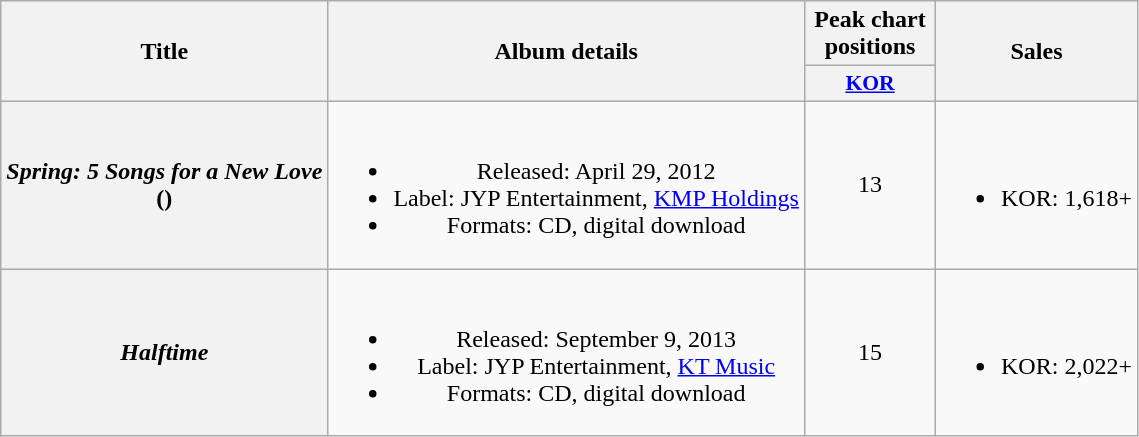<table class="wikitable plainrowheaders" style="text-align:center">
<tr>
<th scope="col" rowspan="2">Title</th>
<th scope="col" rowspan="2">Album details</th>
<th scope="col" colspan="1" style="width:5em;">Peak chart positions</th>
<th scope="col" rowspan="2">Sales</th>
</tr>
<tr>
<th scope="col" style="width:3em;font-size:90%;"><a href='#'>KOR</a><br></th>
</tr>
<tr>
<th scope="row"><em>Spring: 5 Songs for a New Love</em><br>()</th>
<td><br><ul><li>Released: April 29, 2012</li><li>Label: JYP Entertainment, <a href='#'>KMP Holdings</a></li><li>Formats: CD, digital download</li></ul></td>
<td>13</td>
<td><br><ul><li>KOR: 1,618+</li></ul></td>
</tr>
<tr>
<th scope="row"><em>Halftime</em></th>
<td><br><ul><li>Released: September 9, 2013</li><li>Label: JYP Entertainment, <a href='#'>KT Music</a></li><li>Formats: CD, digital download</li></ul></td>
<td>15</td>
<td><br><ul><li>KOR: 2,022+</li></ul></td>
</tr>
</table>
